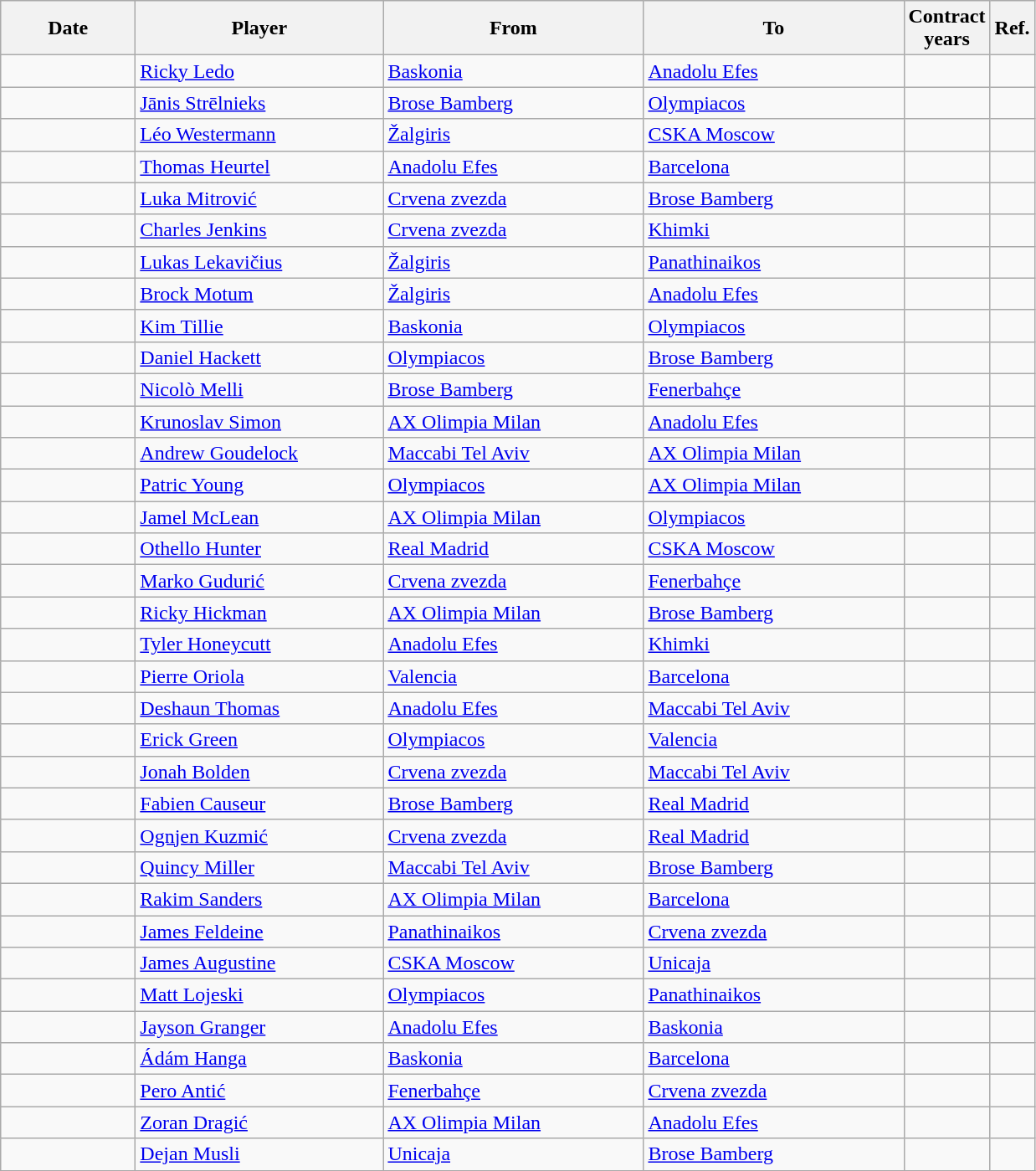<table class="wikitable sortable">
<tr>
<th width=100>Date</th>
<th width=190>Player</th>
<th style="width:200px;">From</th>
<th style="width:200px;">To</th>
<th>Contract<br>years</th>
<th>Ref.</th>
</tr>
<tr>
<td></td>
<td> <a href='#'>Ricky Ledo</a></td>
<td> <a href='#'>Baskonia</a></td>
<td> <a href='#'>Anadolu Efes</a></td>
<td></td>
<td></td>
</tr>
<tr>
<td></td>
<td> <a href='#'>Jānis Strēlnieks</a></td>
<td> <a href='#'>Brose Bamberg</a></td>
<td> <a href='#'>Olympiacos</a></td>
<td></td>
<td></td>
</tr>
<tr>
<td></td>
<td> <a href='#'>Léo Westermann</a></td>
<td> <a href='#'>Žalgiris</a></td>
<td> <a href='#'>CSKA Moscow</a></td>
<td></td>
<td></td>
</tr>
<tr>
<td></td>
<td> <a href='#'>Thomas Heurtel</a></td>
<td> <a href='#'>Anadolu Efes</a></td>
<td> <a href='#'>Barcelona</a></td>
<td></td>
<td></td>
</tr>
<tr>
<td></td>
<td> <a href='#'>Luka Mitrović</a></td>
<td> <a href='#'>Crvena zvezda</a></td>
<td> <a href='#'>Brose Bamberg</a></td>
<td></td>
<td></td>
</tr>
<tr>
<td></td>
<td> <a href='#'>Charles Jenkins</a></td>
<td> <a href='#'>Crvena zvezda</a></td>
<td> <a href='#'>Khimki</a></td>
<td></td>
<td></td>
</tr>
<tr>
<td></td>
<td> <a href='#'>Lukas Lekavičius</a></td>
<td> <a href='#'>Žalgiris</a></td>
<td> <a href='#'>Panathinaikos</a></td>
<td></td>
<td></td>
</tr>
<tr>
<td></td>
<td> <a href='#'>Brock Motum</a></td>
<td> <a href='#'>Žalgiris</a></td>
<td> <a href='#'>Anadolu Efes</a></td>
<td></td>
<td></td>
</tr>
<tr>
<td></td>
<td> <a href='#'>Kim Tillie</a></td>
<td> <a href='#'>Baskonia</a></td>
<td> <a href='#'>Olympiacos</a></td>
<td></td>
<td></td>
</tr>
<tr>
<td></td>
<td> <a href='#'>Daniel Hackett</a></td>
<td> <a href='#'>Olympiacos</a></td>
<td> <a href='#'>Brose Bamberg</a></td>
<td></td>
<td></td>
</tr>
<tr>
<td></td>
<td> <a href='#'>Nicolò Melli</a></td>
<td> <a href='#'>Brose Bamberg</a></td>
<td> <a href='#'>Fenerbahçe</a></td>
<td></td>
<td></td>
</tr>
<tr>
<td></td>
<td> <a href='#'>Krunoslav Simon</a></td>
<td> <a href='#'>AX Olimpia Milan</a></td>
<td> <a href='#'>Anadolu Efes</a></td>
<td></td>
<td></td>
</tr>
<tr>
<td></td>
<td> <a href='#'>Andrew Goudelock</a></td>
<td> <a href='#'>Maccabi Tel Aviv</a></td>
<td> <a href='#'>AX Olimpia Milan</a></td>
<td></td>
<td></td>
</tr>
<tr>
<td></td>
<td> <a href='#'>Patric Young</a></td>
<td> <a href='#'>Olympiacos</a></td>
<td> <a href='#'>AX Olimpia Milan</a></td>
<td></td>
<td></td>
</tr>
<tr>
<td></td>
<td> <a href='#'>Jamel McLean</a></td>
<td> <a href='#'>AX Olimpia Milan</a></td>
<td> <a href='#'>Olympiacos</a></td>
<td></td>
<td></td>
</tr>
<tr>
<td></td>
<td> <a href='#'>Othello Hunter</a></td>
<td> <a href='#'>Real Madrid</a></td>
<td> <a href='#'>CSKA Moscow</a></td>
<td></td>
<td></td>
</tr>
<tr>
<td></td>
<td> <a href='#'>Marko Gudurić</a></td>
<td> <a href='#'>Crvena zvezda</a></td>
<td> <a href='#'>Fenerbahçe</a></td>
<td></td>
<td></td>
</tr>
<tr>
<td></td>
<td> <a href='#'>Ricky Hickman</a></td>
<td> <a href='#'>AX Olimpia Milan</a></td>
<td> <a href='#'>Brose Bamberg</a></td>
<td></td>
<td></td>
</tr>
<tr>
<td></td>
<td> <a href='#'>Tyler Honeycutt</a></td>
<td> <a href='#'>Anadolu Efes</a></td>
<td> <a href='#'>Khimki</a></td>
<td></td>
<td></td>
</tr>
<tr>
<td></td>
<td> <a href='#'>Pierre Oriola</a></td>
<td> <a href='#'>Valencia</a></td>
<td> <a href='#'>Barcelona</a></td>
<td></td>
<td></td>
</tr>
<tr>
<td></td>
<td> <a href='#'>Deshaun Thomas</a></td>
<td> <a href='#'>Anadolu Efes</a></td>
<td> <a href='#'>Maccabi Tel Aviv</a></td>
<td></td>
<td></td>
</tr>
<tr>
<td></td>
<td> <a href='#'>Erick Green</a></td>
<td> <a href='#'>Olympiacos</a></td>
<td> <a href='#'>Valencia</a></td>
<td></td>
<td></td>
</tr>
<tr>
<td></td>
<td> <a href='#'>Jonah Bolden</a></td>
<td> <a href='#'>Crvena zvezda</a></td>
<td> <a href='#'>Maccabi Tel Aviv</a></td>
<td></td>
<td></td>
</tr>
<tr>
<td></td>
<td> <a href='#'>Fabien Causeur</a></td>
<td> <a href='#'>Brose Bamberg</a></td>
<td> <a href='#'>Real Madrid</a></td>
<td></td>
<td></td>
</tr>
<tr>
<td></td>
<td> <a href='#'>Ognjen Kuzmić</a></td>
<td> <a href='#'>Crvena zvezda</a></td>
<td> <a href='#'>Real Madrid</a></td>
<td></td>
<td></td>
</tr>
<tr>
<td></td>
<td> <a href='#'>Quincy Miller</a></td>
<td> <a href='#'>Maccabi Tel Aviv</a></td>
<td> <a href='#'>Brose Bamberg</a></td>
<td></td>
<td></td>
</tr>
<tr>
<td></td>
<td> <a href='#'>Rakim Sanders</a></td>
<td> <a href='#'>AX Olimpia Milan</a></td>
<td> <a href='#'>Barcelona</a></td>
<td></td>
<td></td>
</tr>
<tr>
<td></td>
<td> <a href='#'>James Feldeine</a></td>
<td> <a href='#'>Panathinaikos</a></td>
<td> <a href='#'>Crvena zvezda</a></td>
<td></td>
<td></td>
</tr>
<tr>
<td></td>
<td> <a href='#'>James Augustine</a></td>
<td> <a href='#'>CSKA Moscow</a></td>
<td> <a href='#'>Unicaja</a></td>
<td></td>
<td></td>
</tr>
<tr>
<td></td>
<td> <a href='#'>Matt Lojeski</a></td>
<td> <a href='#'>Olympiacos</a></td>
<td> <a href='#'>Panathinaikos</a></td>
<td></td>
<td></td>
</tr>
<tr>
<td></td>
<td> <a href='#'>Jayson Granger</a></td>
<td> <a href='#'>Anadolu Efes</a></td>
<td> <a href='#'>Baskonia</a></td>
<td></td>
<td></td>
</tr>
<tr>
<td></td>
<td> <a href='#'>Ádám Hanga</a></td>
<td> <a href='#'>Baskonia</a></td>
<td> <a href='#'>Barcelona</a></td>
<td></td>
<td></td>
</tr>
<tr>
<td></td>
<td> <a href='#'>Pero Antić</a></td>
<td> <a href='#'>Fenerbahçe</a></td>
<td> <a href='#'>Crvena zvezda</a></td>
<td></td>
<td></td>
</tr>
<tr>
<td></td>
<td> <a href='#'>Zoran Dragić</a></td>
<td> <a href='#'>AX Olimpia Milan</a></td>
<td> <a href='#'>Anadolu Efes</a></td>
<td></td>
<td></td>
</tr>
<tr>
<td></td>
<td> <a href='#'>Dejan Musli</a></td>
<td> <a href='#'>Unicaja</a></td>
<td> <a href='#'>Brose Bamberg</a></td>
<td></td>
<td></td>
</tr>
<tr>
</tr>
</table>
